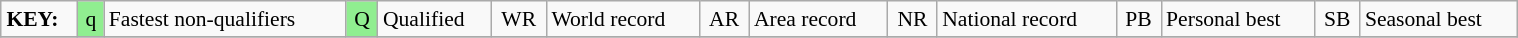<table class="wikitable" style="margin:0.5em auto; font-size:90%;position:relative;" width=80%>
<tr>
<td><strong>KEY:</strong></td>
<td bgcolor=lightgreen align=center>q</td>
<td>Fastest non-qualifiers</td>
<td bgcolor=lightgreen align=center>Q</td>
<td>Qualified</td>
<td align=center>WR</td>
<td>World record</td>
<td align=center>AR</td>
<td>Area record</td>
<td align=center>NR</td>
<td>National record</td>
<td align=center>PB</td>
<td>Personal best</td>
<td align=center>SB</td>
<td>Seasonal best</td>
</tr>
<tr>
</tr>
</table>
